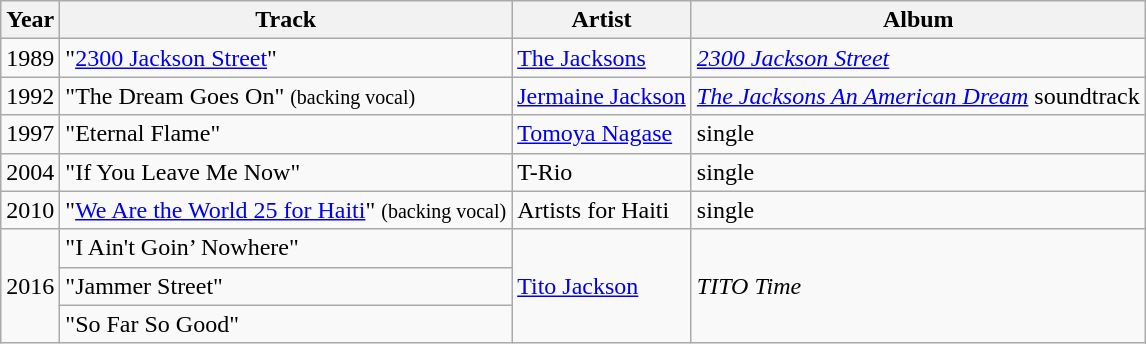<table class="wikitable">
<tr>
<th>Year</th>
<th>Track</th>
<th>Artist</th>
<th>Album</th>
</tr>
<tr>
<td>1989</td>
<td>"<a href='#'>2300 Jackson Street</a>"</td>
<td><a href='#'>The Jacksons</a></td>
<td><em><a href='#'>2300 Jackson Street</a></em></td>
</tr>
<tr>
<td>1992</td>
<td>"The Dream Goes On" <small>(backing vocal)</small></td>
<td><a href='#'>Jermaine Jackson</a></td>
<td><em><a href='#'>The Jacksons An American Dream</a></em> soundtrack</td>
</tr>
<tr>
<td>1997</td>
<td>"Eternal Flame"</td>
<td><a href='#'>Tomoya Nagase</a></td>
<td>single</td>
</tr>
<tr>
<td>2004</td>
<td>"If You Leave Me Now"</td>
<td>T-Rio</td>
<td>single</td>
</tr>
<tr>
<td>2010</td>
<td>"<a href='#'>We Are the World 25 for Haiti</a>" <small>(backing vocal)</small></td>
<td>Artists for Haiti</td>
<td>single</td>
</tr>
<tr>
<td rowspan="3">2016</td>
<td>"I Ain't Goin’ Nowhere"</td>
<td rowspan="3"><a href='#'>Tito Jackson</a></td>
<td rowspan="3"><em>TITO Time</em></td>
</tr>
<tr>
<td>"Jammer Street"</td>
</tr>
<tr>
<td>"So Far So Good"</td>
</tr>
</table>
